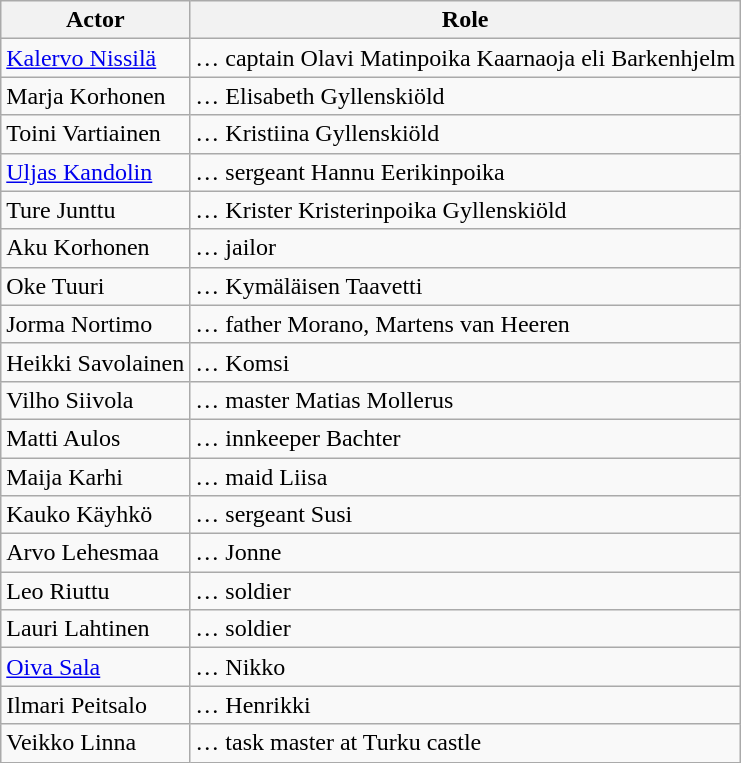<table class="wikitable">
<tr>
<th>Actor</th>
<th>Role</th>
</tr>
<tr>
<td><a href='#'>Kalervo Nissilä</a></td>
<td>… captain Olavi Matinpoika Kaarnaoja eli Barkenhjelm</td>
</tr>
<tr>
<td>Marja  Korhonen</td>
<td>… Elisabeth Gyllenskiöld</td>
</tr>
<tr>
<td>Toini  Vartiainen</td>
<td>… Kristiina Gyllenskiöld</td>
</tr>
<tr>
<td><a href='#'>Uljas Kandolin</a></td>
<td>… sergeant Hannu Eerikinpoika</td>
</tr>
<tr>
<td>Ture Junttu</td>
<td>… Krister Kristerinpoika Gyllenskiöld</td>
</tr>
<tr>
<td>Aku Korhonen</td>
<td>… jailor</td>
</tr>
<tr>
<td>Oke Tuuri</td>
<td>… Kymäläisen Taavetti</td>
</tr>
<tr>
<td>Jorma Nortimo</td>
<td>… father Morano, Martens van Heeren</td>
</tr>
<tr>
<td>Heikki Savolainen</td>
<td>… Komsi</td>
</tr>
<tr>
<td>Vilho Siivola</td>
<td>… master Matias Mollerus</td>
</tr>
<tr>
<td>Matti Aulos</td>
<td>… innkeeper Bachter</td>
</tr>
<tr>
<td>Maija Karhi</td>
<td>… maid Liisa</td>
</tr>
<tr>
<td>Kauko Käyhkö</td>
<td>… sergeant Susi</td>
</tr>
<tr>
<td>Arvo Lehesmaa</td>
<td>… Jonne</td>
</tr>
<tr>
<td>Leo Riuttu</td>
<td>… soldier</td>
</tr>
<tr>
<td>Lauri  Lahtinen</td>
<td>… soldier</td>
</tr>
<tr>
<td><a href='#'>Oiva Sala</a></td>
<td>… Nikko</td>
</tr>
<tr>
<td>Ilmari  Peitsalo</td>
<td>… Henrikki</td>
</tr>
<tr>
<td>Veikko Linna</td>
<td>… task master at Turku castle</td>
</tr>
</table>
